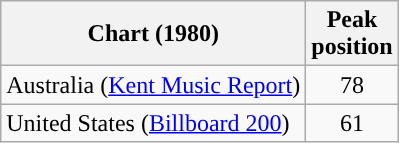<table class="wikitable">
<tr>
<th scope="col">Chart (1980)</th>
<th>Peak<br>position</th>
</tr>
<tr>
<td>Australia (<a href='#'>Kent Music Report</a>)</td>
<td style="text-align:center;">78</td>
</tr>
<tr>
<td>United States (<a href='#'>Billboard 200</a>)</td>
<td style="text-align:center;">61</td>
</tr>
</table>
